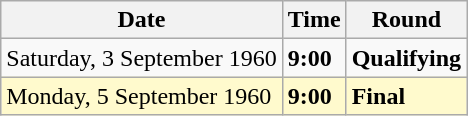<table class="wikitable">
<tr>
<th>Date</th>
<th>Time</th>
<th>Round</th>
</tr>
<tr>
<td>Saturday, 3 September 1960</td>
<td><strong>9:00</strong></td>
<td><strong>Qualifying</strong></td>
</tr>
<tr style=background:lemonchiffon>
<td>Monday, 5 September 1960</td>
<td><strong>9:00</strong></td>
<td><strong>Final</strong></td>
</tr>
</table>
